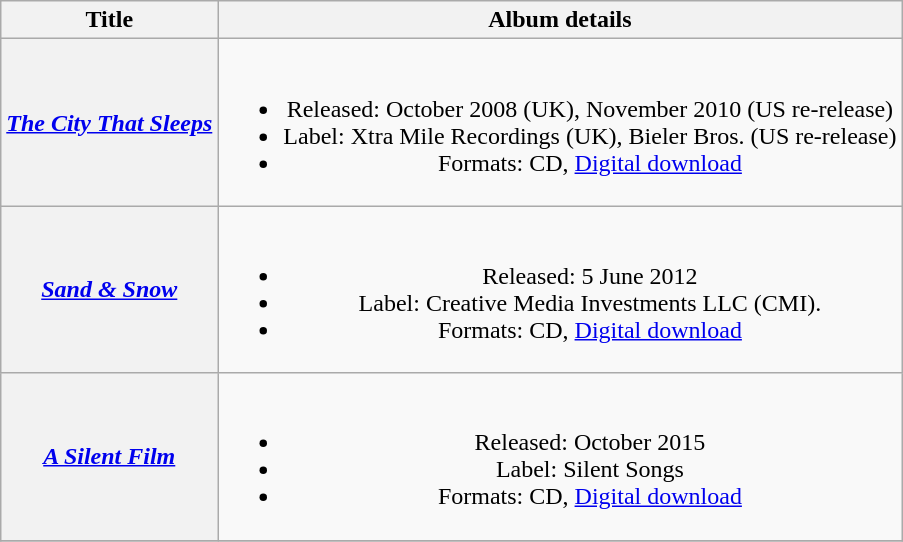<table class="wikitable plainrowheaders" style="text-align:center;">
<tr>
<th scope="col">Title</th>
<th scope="col">Album details</th>
</tr>
<tr>
<th scope="row"><em><a href='#'>The City That Sleeps</a></em></th>
<td><br><ul><li>Released: October 2008 (UK), November 2010 (US re-release)</li><li>Label: Xtra Mile Recordings (UK), Bieler Bros. (US re-release)</li><li>Formats: CD, <a href='#'>Digital download</a></li></ul></td>
</tr>
<tr>
<th scope="row"><em><a href='#'>Sand & Snow</a></em></th>
<td><br><ul><li>Released: 5 June 2012</li><li>Label: Creative Media Investments LLC (CMI).</li><li>Formats: CD, <a href='#'>Digital download</a></li></ul></td>
</tr>
<tr>
<th scope="row"><em><a href='#'>A Silent Film</a></em></th>
<td><br><ul><li>Released: October 2015</li><li>Label: Silent Songs</li><li>Formats: CD, <a href='#'>Digital download</a></li></ul></td>
</tr>
<tr>
</tr>
</table>
